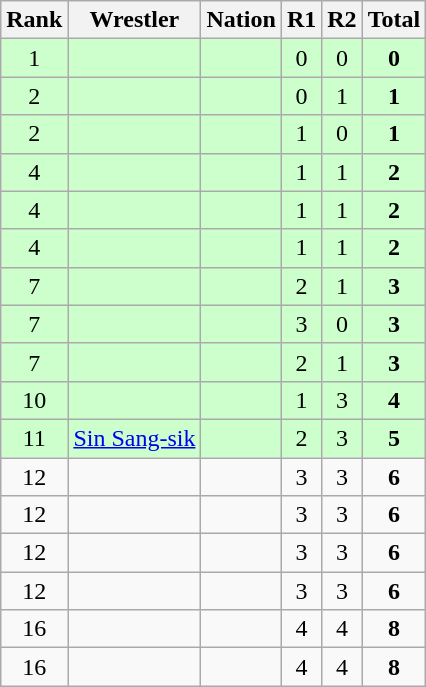<table class="wikitable sortable" style="text-align:center;">
<tr>
<th>Rank</th>
<th>Wrestler</th>
<th>Nation</th>
<th>R1</th>
<th>R2</th>
<th>Total</th>
</tr>
<tr style="background:#cfc;">
<td>1</td>
<td align=left></td>
<td align=left></td>
<td>0</td>
<td>0</td>
<td><strong>0</strong></td>
</tr>
<tr style="background:#cfc;">
<td>2</td>
<td align=left></td>
<td align=left></td>
<td>0</td>
<td>1</td>
<td><strong>1</strong></td>
</tr>
<tr style="background:#cfc;">
<td>2</td>
<td align=left></td>
<td align=left></td>
<td>1</td>
<td>0</td>
<td><strong>1</strong></td>
</tr>
<tr style="background:#cfc;">
<td>4</td>
<td align=left></td>
<td align=left></td>
<td>1</td>
<td>1</td>
<td><strong>2</strong></td>
</tr>
<tr style="background:#cfc;">
<td>4</td>
<td align=left></td>
<td align=left></td>
<td>1</td>
<td>1</td>
<td><strong>2</strong></td>
</tr>
<tr style="background:#cfc;">
<td>4</td>
<td align=left></td>
<td align=left></td>
<td>1</td>
<td>1</td>
<td><strong>2</strong></td>
</tr>
<tr style="background:#cfc;">
<td>7</td>
<td align=left></td>
<td align=left></td>
<td>2</td>
<td>1</td>
<td><strong>3</strong></td>
</tr>
<tr style="background:#cfc;">
<td>7</td>
<td align=left></td>
<td align=left></td>
<td>3</td>
<td>0</td>
<td><strong>3</strong></td>
</tr>
<tr style="background:#cfc;">
<td>7</td>
<td align=left></td>
<td align=left></td>
<td>2</td>
<td>1</td>
<td><strong>3</strong></td>
</tr>
<tr style="background:#cfc;">
<td>10</td>
<td align=left></td>
<td align=left></td>
<td>1</td>
<td>3</td>
<td><strong>4</strong></td>
</tr>
<tr style="background:#cfc;">
<td>11</td>
<td align=left><a href='#'>Sin Sang-sik</a></td>
<td align=left></td>
<td>2</td>
<td>3</td>
<td><strong>5</strong></td>
</tr>
<tr>
<td>12</td>
<td align=left></td>
<td align=left></td>
<td>3</td>
<td>3</td>
<td><strong>6</strong></td>
</tr>
<tr>
<td>12</td>
<td align=left></td>
<td align=left></td>
<td>3</td>
<td>3</td>
<td><strong>6</strong></td>
</tr>
<tr>
<td>12</td>
<td align=left></td>
<td align=left></td>
<td>3</td>
<td>3</td>
<td><strong>6</strong></td>
</tr>
<tr>
<td>12</td>
<td align=left></td>
<td align=left></td>
<td>3</td>
<td>3</td>
<td><strong>6</strong></td>
</tr>
<tr>
<td>16</td>
<td align=left></td>
<td align=left></td>
<td>4</td>
<td>4</td>
<td><strong>8</strong></td>
</tr>
<tr>
<td>16</td>
<td align=left></td>
<td align=left></td>
<td>4</td>
<td>4</td>
<td><strong>8</strong></td>
</tr>
</table>
